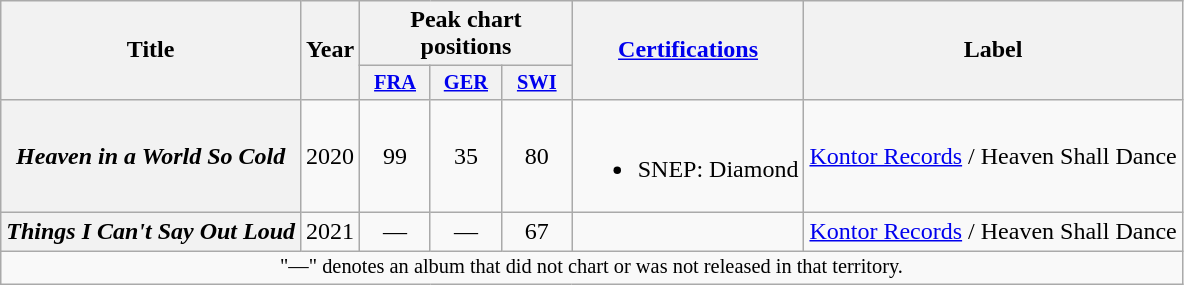<table class="wikitable plainrowheaders" style="text-align:center;">
<tr>
<th scope="col" rowspan="2">Title</th>
<th scope="col" rowspan="2">Year</th>
<th colspan="3" scope="col">Peak chart positions</th>
<th rowspan="2"><a href='#'>Certifications</a></th>
<th rowspan="2">Label</th>
</tr>
<tr>
<th scope="col" style="width:3em;font-size:85%;"><a href='#'>FRA</a><br></th>
<th scope="col" style="width:3em;font-size:85%;"><a href='#'>GER</a><br></th>
<th scope="col" style="width:3em;font-size:85%;"><a href='#'>SWI</a><br></th>
</tr>
<tr>
<th scope="row"><em>Heaven in a World So Cold</em></th>
<td>2020</td>
<td>99</td>
<td>35</td>
<td>80</td>
<td><br><ul><li>SNEP: Diamond</li></ul></td>
<td><a href='#'>Kontor Records</a> / Heaven Shall Dance</td>
</tr>
<tr>
<th scope="row"><em>Things I Can't Say Out Loud</em></th>
<td>2021</td>
<td>—</td>
<td>—</td>
<td>67</td>
<td></td>
<td><a href='#'>Kontor Records</a> / Heaven Shall Dance</td>
</tr>
<tr>
<td colspan="7" style="text-align:center; font-size:85%;">"—" denotes an album that did not chart or was not released in that territory.</td>
</tr>
</table>
